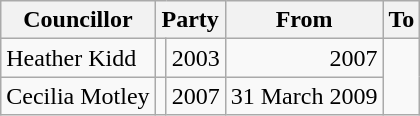<table class=wikitable>
<tr>
<th>Councillor</th>
<th colspan=2>Party</th>
<th>From</th>
<th>To</th>
</tr>
<tr>
<td>Heather Kidd</td>
<td></td>
<td align=right>2003</td>
<td align=right>2007</td>
</tr>
<tr>
<td>Cecilia Motley</td>
<td></td>
<td align=right>2007</td>
<td align=right>31 March 2009</td>
</tr>
</table>
